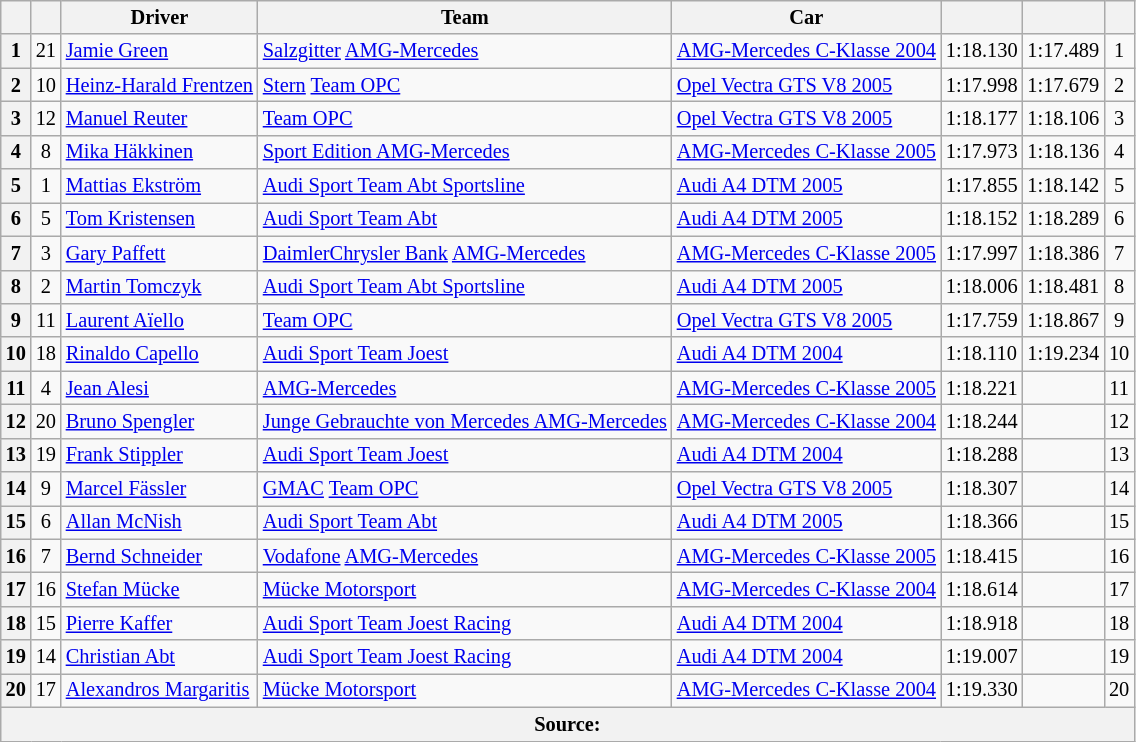<table class="wikitable sortable" style="font-size: 85%">
<tr>
<th></th>
<th></th>
<th>Driver</th>
<th>Team</th>
<th>Car</th>
<th></th>
<th></th>
<th></th>
</tr>
<tr>
<th>1</th>
<td align="center">21</td>
<td> <a href='#'>Jamie Green</a></td>
<td><a href='#'>Salzgitter</a> <a href='#'>AMG-Mercedes</a></td>
<td><a href='#'>AMG-Mercedes C-Klasse 2004</a></td>
<td>1:18.130</td>
<td>1:17.489</td>
<td align="center">1</td>
</tr>
<tr>
<th>2</th>
<td align="center">10</td>
<td> <a href='#'>Heinz-Harald Frentzen</a></td>
<td><a href='#'>Stern</a> <a href='#'>Team OPC</a></td>
<td><a href='#'>Opel Vectra GTS V8 2005</a></td>
<td>1:17.998</td>
<td>1:17.679</td>
<td align="center">2</td>
</tr>
<tr>
<th>3</th>
<td align="center">12</td>
<td> <a href='#'>Manuel Reuter</a></td>
<td><a href='#'>Team OPC</a></td>
<td><a href='#'>Opel Vectra GTS V8 2005</a></td>
<td>1:18.177</td>
<td>1:18.106</td>
<td align="center">3</td>
</tr>
<tr>
<th>4</th>
<td align="center">8</td>
<td> <a href='#'>Mika Häkkinen</a></td>
<td><a href='#'>Sport Edition AMG-Mercedes</a></td>
<td><a href='#'>AMG-Mercedes C-Klasse 2005</a></td>
<td>1:17.973</td>
<td>1:18.136</td>
<td align="center">4</td>
</tr>
<tr>
<th>5</th>
<td align="center">1</td>
<td> <a href='#'>Mattias Ekström</a></td>
<td><a href='#'>Audi Sport Team Abt Sportsline</a></td>
<td><a href='#'>Audi A4 DTM 2005</a></td>
<td>1:17.855</td>
<td>1:18.142</td>
<td align="center">5</td>
</tr>
<tr>
<th>6</th>
<td align="center">5</td>
<td> <a href='#'>Tom Kristensen</a></td>
<td><a href='#'>Audi Sport Team Abt</a></td>
<td><a href='#'>Audi A4 DTM 2005</a></td>
<td>1:18.152</td>
<td>1:18.289</td>
<td align="center">6</td>
</tr>
<tr>
<th>7</th>
<td align="center">3</td>
<td> <a href='#'>Gary Paffett</a></td>
<td><a href='#'>DaimlerChrysler Bank</a> <a href='#'>AMG-Mercedes</a></td>
<td><a href='#'>AMG-Mercedes C-Klasse 2005</a></td>
<td>1:17.997</td>
<td>1:18.386</td>
<td align="center">7</td>
</tr>
<tr>
<th>8</th>
<td align="center">2</td>
<td> <a href='#'>Martin Tomczyk</a></td>
<td><a href='#'>Audi Sport Team Abt Sportsline</a></td>
<td><a href='#'>Audi A4 DTM 2005</a></td>
<td>1:18.006</td>
<td>1:18.481</td>
<td align="center">8</td>
</tr>
<tr>
<th>9</th>
<td align="center">11</td>
<td> <a href='#'>Laurent Aïello</a></td>
<td><a href='#'>Team OPC</a></td>
<td><a href='#'>Opel Vectra GTS V8 2005</a></td>
<td>1:17.759</td>
<td>1:18.867</td>
<td align="center">9</td>
</tr>
<tr>
<th>10</th>
<td align="center">18</td>
<td> <a href='#'>Rinaldo Capello</a></td>
<td><a href='#'>Audi Sport Team Joest</a></td>
<td><a href='#'>Audi A4 DTM 2004</a></td>
<td>1:18.110</td>
<td>1:19.234</td>
<td align="center">10</td>
</tr>
<tr>
<th>11</th>
<td align="center">4</td>
<td> <a href='#'>Jean Alesi</a></td>
<td><a href='#'>AMG-Mercedes</a></td>
<td><a href='#'>AMG-Mercedes C-Klasse 2005</a></td>
<td>1:18.221</td>
<td></td>
<td align="center">11</td>
</tr>
<tr>
<th>12</th>
<td align="center">20</td>
<td> <a href='#'>Bruno Spengler</a></td>
<td><a href='#'>Junge Gebrauchte von Mercedes AMG-Mercedes</a></td>
<td><a href='#'>AMG-Mercedes C-Klasse 2004</a></td>
<td>1:18.244</td>
<td></td>
<td align="center">12</td>
</tr>
<tr>
<th>13</th>
<td align="center">19</td>
<td> <a href='#'>Frank Stippler</a></td>
<td><a href='#'>Audi Sport Team Joest</a></td>
<td><a href='#'>Audi A4 DTM 2004</a></td>
<td>1:18.288</td>
<td></td>
<td align="center">13</td>
</tr>
<tr>
<th>14</th>
<td align="center">9</td>
<td> <a href='#'>Marcel Fässler</a></td>
<td><a href='#'>GMAC</a> <a href='#'>Team OPC</a></td>
<td><a href='#'>Opel Vectra GTS V8 2005</a></td>
<td>1:18.307</td>
<td></td>
<td align="center">14</td>
</tr>
<tr>
<th>15</th>
<td align="center">6</td>
<td> <a href='#'>Allan McNish</a></td>
<td><a href='#'>Audi Sport Team Abt</a></td>
<td><a href='#'>Audi A4 DTM 2005</a></td>
<td>1:18.366</td>
<td></td>
<td align="center">15</td>
</tr>
<tr>
<th>16</th>
<td align="center">7</td>
<td> <a href='#'>Bernd Schneider</a></td>
<td><a href='#'>Vodafone</a> <a href='#'>AMG-Mercedes</a></td>
<td><a href='#'>AMG-Mercedes C-Klasse 2005</a></td>
<td>1:18.415</td>
<td></td>
<td align="center">16</td>
</tr>
<tr>
<th>17</th>
<td align="center">16</td>
<td> <a href='#'>Stefan Mücke</a></td>
<td><a href='#'>Mücke Motorsport</a></td>
<td><a href='#'>AMG-Mercedes C-Klasse 2004</a></td>
<td>1:18.614</td>
<td></td>
<td align="center">17</td>
</tr>
<tr>
<th>18</th>
<td align="center">15</td>
<td> <a href='#'>Pierre Kaffer</a></td>
<td><a href='#'>Audi Sport Team Joest Racing</a></td>
<td><a href='#'>Audi A4 DTM 2004</a></td>
<td>1:18.918</td>
<td></td>
<td align="center">18</td>
</tr>
<tr>
<th>19</th>
<td align="center">14</td>
<td> <a href='#'>Christian Abt</a></td>
<td><a href='#'>Audi Sport Team Joest Racing</a></td>
<td><a href='#'>Audi A4 DTM 2004</a></td>
<td>1:19.007</td>
<td></td>
<td align="center">19</td>
</tr>
<tr>
<th>20</th>
<td align="center">17</td>
<td> <a href='#'>Alexandros Margaritis</a></td>
<td><a href='#'>Mücke Motorsport</a></td>
<td><a href='#'>AMG-Mercedes C-Klasse 2004</a></td>
<td>1:19.330</td>
<td></td>
<td align="center">20</td>
</tr>
<tr>
<th colspan=8>Source:</th>
</tr>
</table>
